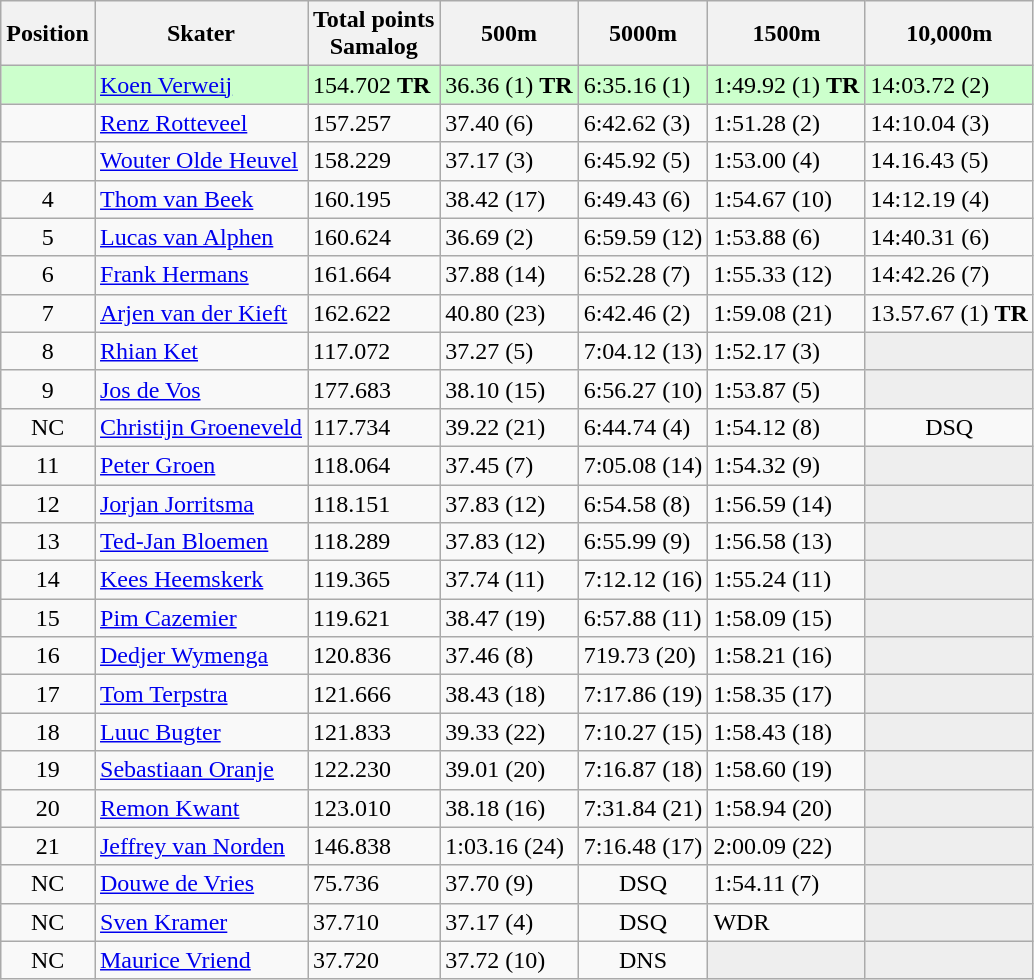<table class="wikitable">
<tr>
<th>Position</th>
<th>Skater</th>
<th>Total points <br> Samalog</th>
<th>500m</th>
<th>5000m</th>
<th>1500m</th>
<th>10,000m</th>
</tr>
<tr bgcolor=ccffcc>
<td style="text-align:center"></td>
<td><a href='#'>Koen Verweij</a></td>
<td>154.702 <strong>TR</strong></td>
<td>36.36 (1) <strong>TR</strong></td>
<td>6:35.16 (1)</td>
<td>1:49.92 (1) <strong>TR</strong></td>
<td>14:03.72 (2)</td>
</tr>
<tr>
<td style="text-align:center"></td>
<td><a href='#'>Renz Rotteveel</a></td>
<td>157.257</td>
<td>37.40 (6)</td>
<td>6:42.62 (3)</td>
<td>1:51.28 (2)</td>
<td>14:10.04 (3)</td>
</tr>
<tr>
<td style="text-align:center"></td>
<td><a href='#'>Wouter Olde Heuvel</a></td>
<td>158.229</td>
<td>37.17 (3)</td>
<td>6:45.92 (5)</td>
<td>1:53.00 (4)</td>
<td>14.16.43 (5)</td>
</tr>
<tr>
<td style="text-align:center">4</td>
<td><a href='#'>Thom van Beek</a></td>
<td>160.195</td>
<td>38.42 (17)</td>
<td>6:49.43 (6)</td>
<td>1:54.67 (10)</td>
<td>14:12.19 (4)</td>
</tr>
<tr>
<td style="text-align:center">5</td>
<td><a href='#'>Lucas van Alphen</a></td>
<td>160.624</td>
<td>36.69 (2)</td>
<td>6:59.59 (12)</td>
<td>1:53.88 (6)</td>
<td>14:40.31 (6)</td>
</tr>
<tr>
<td style="text-align:center">6</td>
<td><a href='#'>Frank Hermans</a></td>
<td>161.664</td>
<td>37.88 (14)</td>
<td>6:52.28 (7)</td>
<td>1:55.33 (12)</td>
<td>14:42.26 (7)</td>
</tr>
<tr>
<td style="text-align:center">7</td>
<td><a href='#'>Arjen van der Kieft</a></td>
<td>162.622</td>
<td>40.80 (23)</td>
<td>6:42.46 (2)</td>
<td>1:59.08 (21)</td>
<td>13.57.67 (1) <strong>TR</strong></td>
</tr>
<tr>
<td style="text-align:center">8</td>
<td><a href='#'>Rhian Ket</a></td>
<td>117.072</td>
<td>37.27 (5)</td>
<td>7:04.12 (13)</td>
<td>1:52.17 (3)</td>
<td bgcolor=#EEEEEE></td>
</tr>
<tr>
<td style="text-align:center">9</td>
<td><a href='#'>Jos de Vos</a></td>
<td>177.683</td>
<td>38.10 (15)</td>
<td>6:56.27 (10)</td>
<td>1:53.87 (5)</td>
<td bgcolor=#EEEEEE></td>
</tr>
<tr>
<td style="text-align:center">NC</td>
<td><a href='#'>Christijn Groeneveld</a></td>
<td>117.734</td>
<td>39.22 (21)</td>
<td>6:44.74 (4)</td>
<td>1:54.12 (8)</td>
<td style="text-align:center">DSQ</td>
</tr>
<tr>
<td style="text-align:center">11</td>
<td><a href='#'>Peter Groen</a></td>
<td>118.064</td>
<td>37.45 (7)</td>
<td>7:05.08 (14)</td>
<td>1:54.32 (9)</td>
<td bgcolor=#EEEEEE></td>
</tr>
<tr>
<td style="text-align:center">12</td>
<td><a href='#'>Jorjan Jorritsma</a></td>
<td>118.151</td>
<td>37.83 (12)</td>
<td>6:54.58 (8)</td>
<td>1:56.59 (14)</td>
<td bgcolor=#EEEEEE></td>
</tr>
<tr>
<td style="text-align:center">13</td>
<td><a href='#'>Ted-Jan Bloemen</a></td>
<td>118.289</td>
<td>37.83 (12)</td>
<td>6:55.99 (9)</td>
<td>1:56.58 (13)</td>
<td bgcolor=#EEEEEE></td>
</tr>
<tr>
<td style="text-align:center">14</td>
<td><a href='#'>Kees Heemskerk</a></td>
<td>119.365</td>
<td>37.74 (11)</td>
<td>7:12.12 (16)</td>
<td>1:55.24 (11)</td>
<td bgcolor=#EEEEEE></td>
</tr>
<tr>
<td style="text-align:center">15</td>
<td><a href='#'>Pim Cazemier</a></td>
<td>119.621</td>
<td>38.47 (19)</td>
<td>6:57.88 (11)</td>
<td>1:58.09 (15)</td>
<td bgcolor=#EEEEEE></td>
</tr>
<tr>
<td style="text-align:center">16</td>
<td><a href='#'>Dedjer Wymenga</a></td>
<td>120.836</td>
<td>37.46 (8)</td>
<td>719.73 (20)</td>
<td>1:58.21 (16)</td>
<td bgcolor=#EEEEEE></td>
</tr>
<tr>
<td style="text-align:center">17</td>
<td><a href='#'>Tom Terpstra</a></td>
<td>121.666</td>
<td>38.43 (18)</td>
<td>7:17.86 (19)</td>
<td>1:58.35 (17)</td>
<td bgcolor=#EEEEEE></td>
</tr>
<tr>
<td style="text-align:center">18</td>
<td><a href='#'>Luuc Bugter</a></td>
<td>121.833</td>
<td>39.33 (22)</td>
<td>7:10.27 (15)</td>
<td>1:58.43 (18)</td>
<td bgcolor=#EEEEEE></td>
</tr>
<tr>
<td style="text-align:center">19</td>
<td><a href='#'>Sebastiaan Oranje</a></td>
<td>122.230</td>
<td>39.01 (20)</td>
<td>7:16.87 (18)</td>
<td>1:58.60 (19)</td>
<td bgcolor=#EEEEEE></td>
</tr>
<tr>
<td style="text-align:center">20</td>
<td><a href='#'>Remon Kwant</a></td>
<td>123.010</td>
<td>38.18 (16)</td>
<td>7:31.84 (21)</td>
<td>1:58.94 (20)</td>
<td bgcolor=#EEEEEE></td>
</tr>
<tr>
<td style="text-align:center">21</td>
<td><a href='#'>Jeffrey van Norden</a></td>
<td>146.838</td>
<td>1:03.16 (24)</td>
<td>7:16.48 (17)</td>
<td>2:00.09 (22)</td>
<td bgcolor=#EEEEEE></td>
</tr>
<tr>
<td style="text-align:center">NC</td>
<td><a href='#'>Douwe de Vries</a></td>
<td>75.736</td>
<td>37.70 (9)</td>
<td style="text-align:center">DSQ</td>
<td>1:54.11 (7)</td>
<td bgcolor=#EEEEEE></td>
</tr>
<tr>
<td style="text-align:center">NC</td>
<td><a href='#'>Sven Kramer</a></td>
<td>37.710</td>
<td>37.17 (4)</td>
<td style="text-align:center">DSQ</td>
<td>WDR</td>
<td bgcolor=#EEEEEE></td>
</tr>
<tr>
<td style="text-align:center">NC</td>
<td><a href='#'>Maurice Vriend</a></td>
<td>37.720</td>
<td>37.72 (10)</td>
<td style="text-align:center">DNS</td>
<td bgcolor=#EEEEEE></td>
<td bgcolor=#EEEEEE></td>
</tr>
</table>
